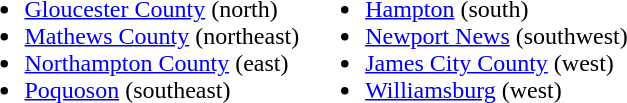<table>
<tr valign=top>
<td><br><ul><li><a href='#'>Gloucester County</a> (north)</li><li><a href='#'>Mathews County</a> (northeast)</li><li><a href='#'>Northampton County</a> (east)</li><li><a href='#'>Poquoson</a> (southeast)</li></ul></td>
<td><br><ul><li><a href='#'>Hampton</a> (south)</li><li><a href='#'>Newport News</a> (southwest)</li><li><a href='#'>James City County</a> (west)</li><li><a href='#'>Williamsburg</a> (west)</li></ul></td>
</tr>
</table>
